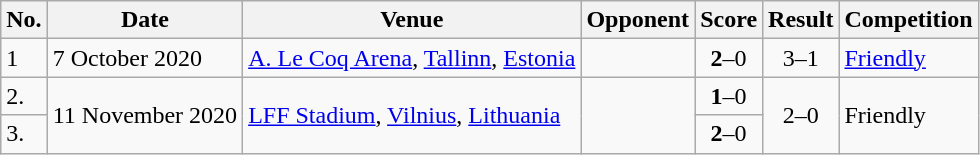<table class="wikitable">
<tr>
<th>No.</th>
<th>Date</th>
<th>Venue</th>
<th>Opponent</th>
<th>Score</th>
<th>Result</th>
<th>Competition</th>
</tr>
<tr>
<td>1</td>
<td>7 October 2020</td>
<td><a href='#'>A. Le Coq Arena</a>, <a href='#'>Tallinn</a>, <a href='#'>Estonia</a></td>
<td></td>
<td align=center><strong>2</strong>–0</td>
<td align=center>3–1</td>
<td><a href='#'>Friendly</a></td>
</tr>
<tr>
<td>2.</td>
<td rowspan="2">11 November 2020</td>
<td rowspan="2"><a href='#'>LFF Stadium</a>, <a href='#'>Vilnius</a>, <a href='#'>Lithuania</a></td>
<td rowspan="2"></td>
<td align=center><strong>1</strong>–0</td>
<td rowspan="2" align=center>2–0</td>
<td rowspan="2">Friendly</td>
</tr>
<tr>
<td>3.</td>
<td align=center><strong>2</strong>–0</td>
</tr>
</table>
